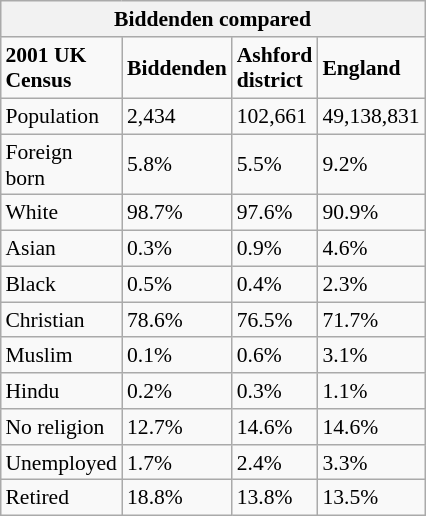<table class="wikitable" id="toc" style="float: right; margin-left: 2em; width: 20%; font-size: 90%;" cellspacing="3">
<tr>
<th colspan="4"><strong>Biddenden compared</strong></th>
</tr>
<tr>
<td><strong>2001 UK Census</strong></td>
<td><strong>Biddenden</strong></td>
<td><strong>Ashford district</strong></td>
<td><strong>England</strong></td>
</tr>
<tr>
<td>Population</td>
<td>2,434</td>
<td>102,661</td>
<td>49,138,831</td>
</tr>
<tr>
<td>Foreign born</td>
<td>5.8%</td>
<td>5.5%</td>
<td>9.2%</td>
</tr>
<tr>
<td>White</td>
<td>98.7%</td>
<td>97.6%</td>
<td>90.9%</td>
</tr>
<tr>
<td>Asian</td>
<td>0.3%</td>
<td>0.9%</td>
<td>4.6%</td>
</tr>
<tr>
<td>Black</td>
<td>0.5%</td>
<td>0.4%</td>
<td>2.3%</td>
</tr>
<tr>
<td>Christian</td>
<td>78.6%</td>
<td>76.5%</td>
<td>71.7%</td>
</tr>
<tr>
<td>Muslim</td>
<td>0.1%</td>
<td>0.6%</td>
<td>3.1%</td>
</tr>
<tr>
<td>Hindu</td>
<td>0.2%</td>
<td>0.3%</td>
<td>1.1%</td>
</tr>
<tr>
<td>No religion</td>
<td>12.7%</td>
<td>14.6%</td>
<td>14.6%</td>
</tr>
<tr>
<td>Unemployed</td>
<td>1.7%</td>
<td>2.4%</td>
<td>3.3%</td>
</tr>
<tr>
<td>Retired</td>
<td>18.8%</td>
<td>13.8%</td>
<td>13.5%</td>
</tr>
</table>
